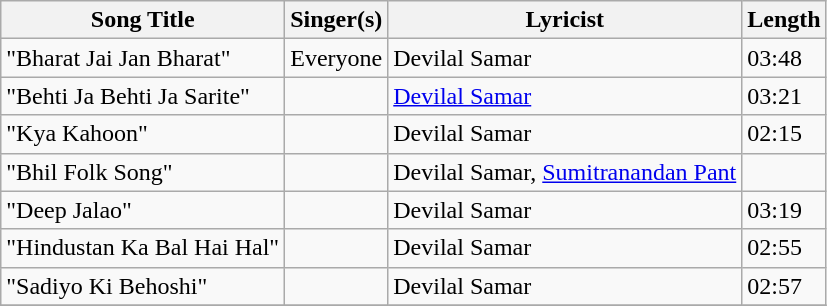<table class="wikitable">
<tr>
<th><strong>Song Title</strong></th>
<th><strong>Singer(s)</strong></th>
<th><strong>Lyricist</strong></th>
<th><strong>Length</strong></th>
</tr>
<tr>
<td>"Bharat Jai Jan Bharat"</td>
<td>Everyone</td>
<td>Devilal Samar</td>
<td>03:48</td>
</tr>
<tr>
<td>"Behti Ja Behti Ja Sarite"</td>
<td></td>
<td><a href='#'>Devilal Samar</a></td>
<td>03:21</td>
</tr>
<tr>
<td>"Kya Kahoon"</td>
<td></td>
<td>Devilal Samar</td>
<td>02:15</td>
</tr>
<tr>
<td>"Bhil Folk Song"</td>
<td></td>
<td>Devilal Samar, <a href='#'>Sumitranandan Pant</a></td>
<td></td>
</tr>
<tr>
<td>"Deep Jalao"</td>
<td></td>
<td>Devilal Samar</td>
<td>03:19</td>
</tr>
<tr>
<td>"Hindustan Ka Bal Hai Hal"</td>
<td></td>
<td>Devilal Samar</td>
<td>02:55</td>
</tr>
<tr>
<td>"Sadiyo Ki Behoshi"</td>
<td></td>
<td>Devilal Samar</td>
<td>02:57</td>
</tr>
<tr>
</tr>
</table>
